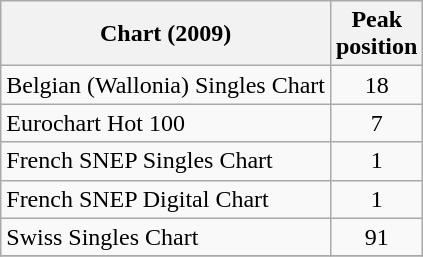<table class="wikitable sortable">
<tr>
<th>Chart (2009)</th>
<th>Peak<br>position</th>
</tr>
<tr>
<td>Belgian (Wallonia) Singles Chart</td>
<td align="center">18</td>
</tr>
<tr>
<td>Eurochart Hot 100</td>
<td align="center">7</td>
</tr>
<tr>
<td>French SNEP Singles Chart</td>
<td align="center">1</td>
</tr>
<tr>
<td>French SNEP Digital Chart</td>
<td align="center">1</td>
</tr>
<tr>
<td>Swiss Singles Chart</td>
<td align="center">91</td>
</tr>
<tr>
</tr>
</table>
